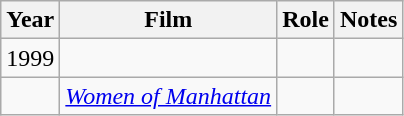<table class="wikitable sortable">
<tr>
<th>Year</th>
<th>Film</th>
<th>Role</th>
<th class="unsortable">Notes</th>
</tr>
<tr>
<td>1999</td>
<td><em></em></td>
<td></td>
<td></td>
</tr>
<tr>
<td></td>
<td><em><a href='#'>Women of Manhattan</a></em></td>
<td></td>
<td></td>
</tr>
</table>
